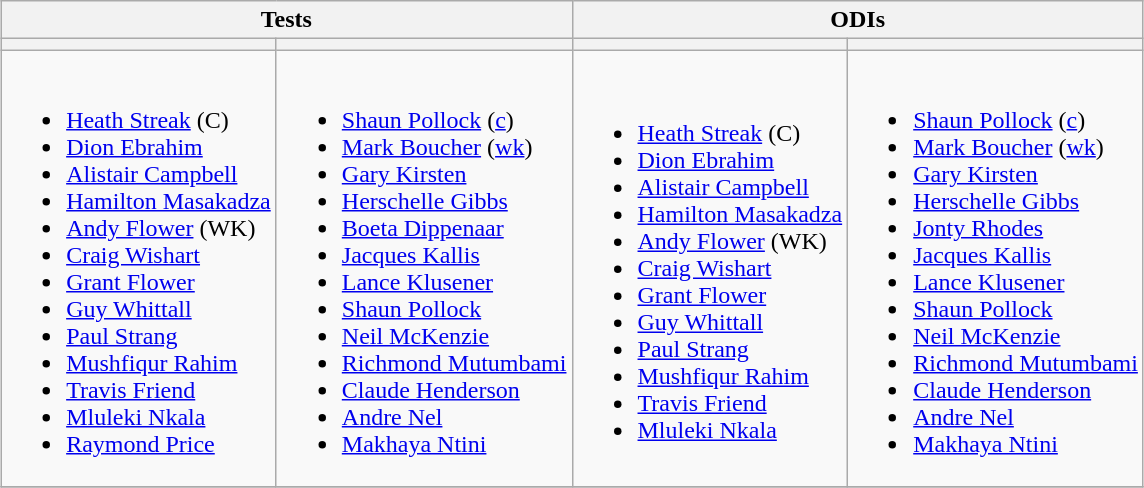<table class="wikitable" style="text-align:left; margin:auto">
<tr>
<th colspan=2>Tests</th>
<th colspan=2>ODIs</th>
</tr>
<tr>
<th></th>
<th></th>
<th></th>
<th></th>
</tr>
<tr>
<td><br><ul><li><a href='#'>Heath Streak</a> (C)</li><li><a href='#'>Dion Ebrahim</a></li><li><a href='#'>Alistair Campbell</a></li><li><a href='#'>Hamilton Masakadza</a></li><li><a href='#'>Andy Flower</a> (WK)</li><li><a href='#'>Craig Wishart</a></li><li><a href='#'>Grant Flower</a></li><li><a href='#'>Guy Whittall</a></li><li><a href='#'>Paul Strang</a></li><li><a href='#'>Mushfiqur Rahim</a></li><li><a href='#'>Travis Friend</a></li><li><a href='#'>Mluleki Nkala</a></li><li><a href='#'>Raymond Price</a></li></ul></td>
<td><br><ul><li><a href='#'>Shaun Pollock</a> (<a href='#'>c</a>)</li><li><a href='#'>Mark Boucher</a> (<a href='#'>wk</a>)</li><li><a href='#'>Gary Kirsten</a></li><li><a href='#'>Herschelle Gibbs</a></li><li><a href='#'>Boeta Dippenaar</a></li><li><a href='#'>Jacques Kallis</a></li><li><a href='#'>Lance Klusener</a></li><li><a href='#'>Shaun Pollock</a></li><li><a href='#'>Neil McKenzie</a></li><li><a href='#'>Richmond Mutumbami</a></li><li><a href='#'>Claude Henderson</a></li><li><a href='#'>Andre Nel</a></li><li><a href='#'>Makhaya Ntini</a></li></ul></td>
<td><br><ul><li><a href='#'>Heath Streak</a> (C)</li><li><a href='#'>Dion Ebrahim</a></li><li><a href='#'>Alistair Campbell</a></li><li><a href='#'>Hamilton Masakadza</a></li><li><a href='#'>Andy Flower</a> (WK)</li><li><a href='#'>Craig Wishart</a></li><li><a href='#'>Grant Flower</a></li><li><a href='#'>Guy Whittall</a></li><li><a href='#'>Paul Strang</a></li><li><a href='#'>Mushfiqur Rahim</a></li><li><a href='#'>Travis Friend</a></li><li><a href='#'>Mluleki Nkala</a></li></ul></td>
<td><br><ul><li><a href='#'>Shaun Pollock</a> (<a href='#'>c</a>)</li><li><a href='#'>Mark Boucher</a> (<a href='#'>wk</a>)</li><li><a href='#'>Gary Kirsten</a></li><li><a href='#'>Herschelle Gibbs</a></li><li><a href='#'>Jonty Rhodes</a></li><li><a href='#'>Jacques Kallis</a></li><li><a href='#'>Lance Klusener</a></li><li><a href='#'>Shaun Pollock</a></li><li><a href='#'>Neil McKenzie</a></li><li><a href='#'>Richmond Mutumbami</a></li><li><a href='#'>Claude Henderson</a></li><li><a href='#'>Andre Nel</a></li><li><a href='#'>Makhaya Ntini</a></li></ul></td>
</tr>
<tr style="vertical-align:top">
</tr>
</table>
